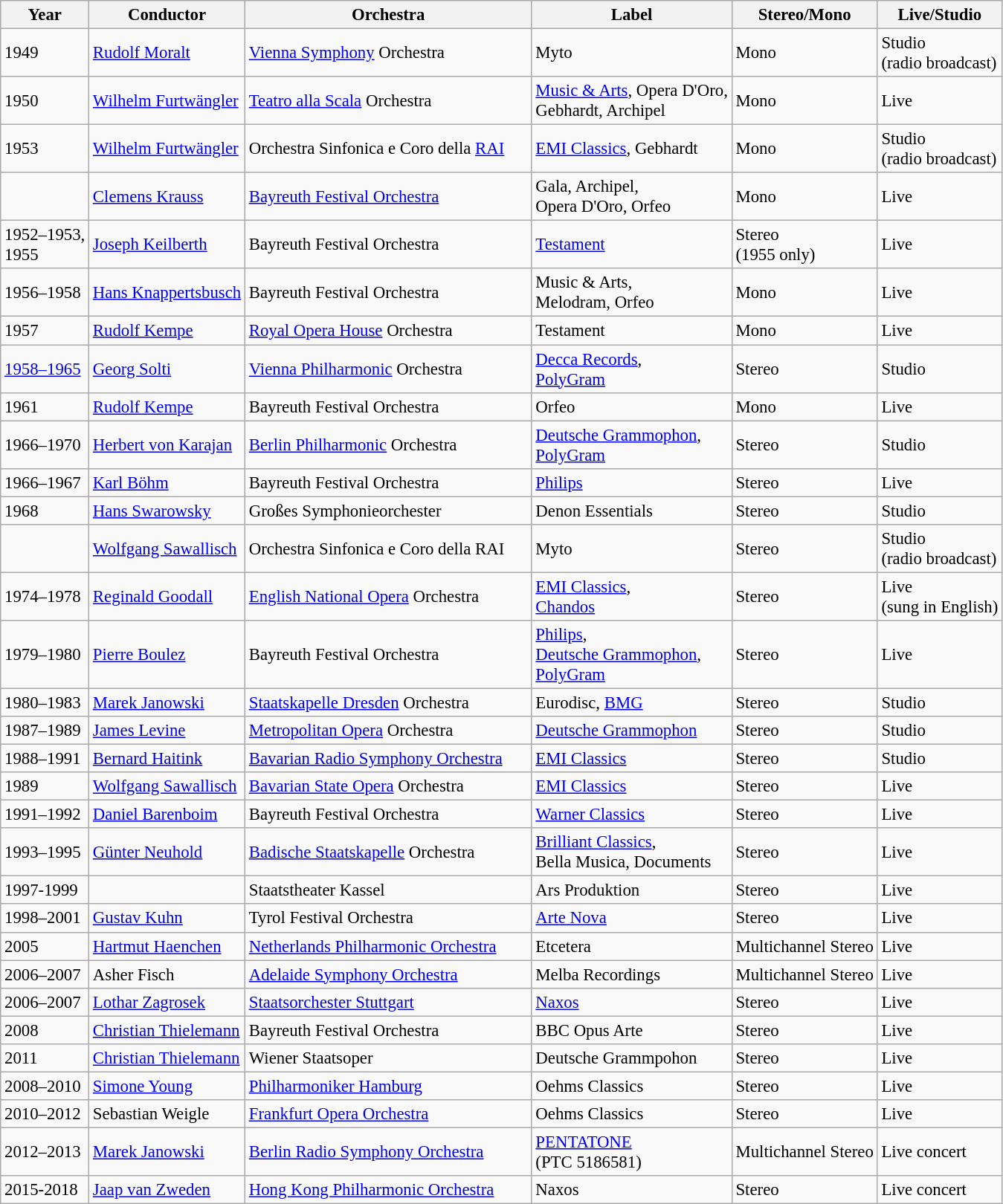<table class="wikitable" style="font-size:95%;">
<tr>
<th>Year</th>
<th>Conductor</th>
<th width="250">Orchestra</th>
<th>Label</th>
<th>Stereo/Mono</th>
<th>Live/Studio</th>
</tr>
<tr>
<td>1949</td>
<td><a href='#'>Rudolf Moralt</a></td>
<td><a href='#'>Vienna Symphony</a> Orchestra</td>
<td>Myto</td>
<td>Mono</td>
<td>Studio<br>(radio broadcast)</td>
</tr>
<tr>
<td>1950</td>
<td><a href='#'>Wilhelm Furtwängler</a></td>
<td><a href='#'>Teatro alla Scala</a> Orchestra</td>
<td><a href='#'>Music & Arts</a>, Opera D'Oro,<br> Gebhardt, Archipel</td>
<td>Mono</td>
<td>Live</td>
</tr>
<tr>
<td>1953</td>
<td><a href='#'>Wilhelm Furtwängler</a></td>
<td>Orchestra Sinfonica e Coro della <a href='#'>RAI</a></td>
<td><a href='#'>EMI Classics</a>, Gebhardt</td>
<td>Mono</td>
<td>Studio<br>(radio broadcast)</td>
</tr>
<tr>
<td></td>
<td><a href='#'>Clemens Krauss</a></td>
<td><a href='#'>Bayreuth Festival Orchestra</a></td>
<td>Gala, Archipel,<br> Opera D'Oro, Orfeo</td>
<td>Mono</td>
<td>Live</td>
</tr>
<tr>
<td>1952–1953,<br>1955</td>
<td><a href='#'>Joseph Keilberth</a></td>
<td>Bayreuth Festival Orchestra</td>
<td><a href='#'>Testament</a></td>
<td>Stereo<br>(1955 only)</td>
<td>Live</td>
</tr>
<tr>
<td>1956–1958</td>
<td><a href='#'>Hans Knappertsbusch</a></td>
<td>Bayreuth Festival Orchestra</td>
<td>Music & Arts,<br> Melodram, Orfeo</td>
<td>Mono</td>
<td>Live</td>
</tr>
<tr>
<td>1957</td>
<td><a href='#'>Rudolf Kempe</a></td>
<td><a href='#'>Royal Opera House</a> Orchestra</td>
<td>Testament</td>
<td>Mono</td>
<td>Live</td>
</tr>
<tr>
<td><a href='#'>1958–1965</a></td>
<td><a href='#'>Georg Solti</a></td>
<td><a href='#'>Vienna Philharmonic</a> Orchestra</td>
<td><a href='#'>Decca Records</a>,<br><a href='#'>PolyGram</a></td>
<td>Stereo</td>
<td>Studio</td>
</tr>
<tr>
<td>1961</td>
<td><a href='#'>Rudolf Kempe</a></td>
<td>Bayreuth Festival Orchestra</td>
<td>Orfeo</td>
<td>Mono</td>
<td>Live</td>
</tr>
<tr>
<td>1966–1970</td>
<td><a href='#'>Herbert von Karajan</a></td>
<td><a href='#'>Berlin Philharmonic</a> Orchestra</td>
<td><a href='#'>Deutsche Grammophon</a>,<br><a href='#'>PolyGram</a></td>
<td>Stereo</td>
<td>Studio</td>
</tr>
<tr>
<td>1966–1967</td>
<td><a href='#'>Karl Böhm</a></td>
<td>Bayreuth Festival Orchestra</td>
<td><a href='#'>Philips</a></td>
<td>Stereo</td>
<td>Live</td>
</tr>
<tr>
<td>1968</td>
<td><a href='#'>Hans Swarowsky</a></td>
<td>Großes Symphonieorchester</td>
<td>Denon Essentials</td>
<td>Stereo</td>
<td>Studio</td>
</tr>
<tr>
<td></td>
<td><a href='#'>Wolfgang Sawallisch</a></td>
<td>Orchestra Sinfonica e Coro della RAI</td>
<td>Myto</td>
<td>Stereo</td>
<td>Studio<br>(radio broadcast)</td>
</tr>
<tr>
<td>1974–1978</td>
<td><a href='#'>Reginald Goodall</a></td>
<td><a href='#'>English National Opera</a> Orchestra</td>
<td><a href='#'>EMI Classics</a>,<br><a href='#'>Chandos</a></td>
<td>Stereo</td>
<td>Live<br>(sung in English)</td>
</tr>
<tr>
<td>1979–1980</td>
<td><a href='#'>Pierre Boulez</a></td>
<td>Bayreuth Festival Orchestra</td>
<td><a href='#'>Philips</a>,<br><a href='#'>Deutsche Grammophon</a>,<br><a href='#'>PolyGram</a></td>
<td>Stereo</td>
<td>Live</td>
</tr>
<tr>
<td>1980–1983</td>
<td><a href='#'>Marek Janowski</a></td>
<td><a href='#'>Staatskapelle Dresden</a> Orchestra</td>
<td>Eurodisc, <a href='#'>BMG</a></td>
<td>Stereo</td>
<td>Studio</td>
</tr>
<tr>
<td>1987–1989</td>
<td><a href='#'>James Levine</a></td>
<td><a href='#'>Metropolitan Opera</a> Orchestra</td>
<td><a href='#'>Deutsche Grammophon</a></td>
<td>Stereo</td>
<td>Studio</td>
</tr>
<tr>
<td>1988–1991</td>
<td><a href='#'>Bernard Haitink</a></td>
<td><a href='#'>Bavarian Radio Symphony Orchestra</a></td>
<td><a href='#'>EMI Classics</a></td>
<td>Stereo</td>
<td>Studio</td>
</tr>
<tr>
<td>1989</td>
<td><a href='#'>Wolfgang Sawallisch</a></td>
<td><a href='#'>Bavarian State Opera</a> Orchestra</td>
<td><a href='#'>EMI Classics</a></td>
<td>Stereo</td>
<td>Live</td>
</tr>
<tr>
<td>1991–1992</td>
<td><a href='#'>Daniel Barenboim</a></td>
<td>Bayreuth Festival Orchestra</td>
<td><a href='#'>Warner Classics</a></td>
<td>Stereo</td>
<td>Live</td>
</tr>
<tr>
<td>1993–1995</td>
<td><a href='#'>Günter Neuhold</a></td>
<td><a href='#'>Badische Staatskapelle</a> Orchestra</td>
<td><a href='#'>Brilliant Classics</a>,<br>Bella Musica, Documents</td>
<td>Stereo</td>
<td>Live</td>
</tr>
<tr>
<td>1997-1999</td>
<td></td>
<td>Staatstheater Kassel</td>
<td>Ars Produktion</td>
<td>Stereo</td>
<td>Live</td>
</tr>
<tr>
<td>1998–2001</td>
<td><a href='#'>Gustav Kuhn</a></td>
<td>Tyrol Festival Orchestra</td>
<td><a href='#'>Arte Nova</a></td>
<td>Stereo</td>
<td>Live</td>
</tr>
<tr>
<td>2005</td>
<td><a href='#'>Hartmut Haenchen</a></td>
<td><a href='#'>Netherlands Philharmonic Orchestra</a></td>
<td>Etcetera</td>
<td>Multichannel Stereo</td>
<td>Live</td>
</tr>
<tr>
<td>2006–2007</td>
<td>Asher Fisch</td>
<td><a href='#'>Adelaide Symphony Orchestra</a></td>
<td>Melba Recordings</td>
<td>Multichannel Stereo</td>
<td>Live</td>
</tr>
<tr>
<td>2006–2007</td>
<td><a href='#'>Lothar Zagrosek</a></td>
<td><a href='#'>Staatsorchester Stuttgart</a></td>
<td><a href='#'>Naxos</a></td>
<td>Stereo</td>
<td>Live</td>
</tr>
<tr>
<td>2008</td>
<td><a href='#'>Christian Thielemann</a></td>
<td>Bayreuth Festival Orchestra</td>
<td>BBC Opus Arte</td>
<td>Stereo</td>
<td>Live</td>
</tr>
<tr>
<td>2011</td>
<td><a href='#'>Christian Thielemann</a></td>
<td>Wiener Staatsoper</td>
<td>Deutsche Grammpohon</td>
<td>Stereo</td>
<td>Live</td>
</tr>
<tr>
<td>2008–2010</td>
<td><a href='#'>Simone Young</a></td>
<td><a href='#'>Philharmoniker Hamburg</a></td>
<td>Oehms Classics</td>
<td>Stereo</td>
<td>Live</td>
</tr>
<tr>
<td>2010–2012</td>
<td>Sebastian Weigle</td>
<td><a href='#'>Frankfurt Opera Orchestra</a></td>
<td>Oehms Classics</td>
<td>Stereo</td>
<td>Live</td>
</tr>
<tr>
<td>2012–2013</td>
<td><a href='#'>Marek Janowski</a></td>
<td><a href='#'>Berlin Radio Symphony Orchestra</a></td>
<td><a href='#'>PENTATONE</a><br>(PTC 5186581)</td>
<td>Multichannel Stereo</td>
<td>Live concert</td>
</tr>
<tr>
<td>2015-2018</td>
<td><a href='#'>Jaap van Zweden</a></td>
<td><a href='#'>Hong Kong Philharmonic Orchestra</a></td>
<td>Naxos</td>
<td>Stereo</td>
<td>Live concert</td>
</tr>
</table>
